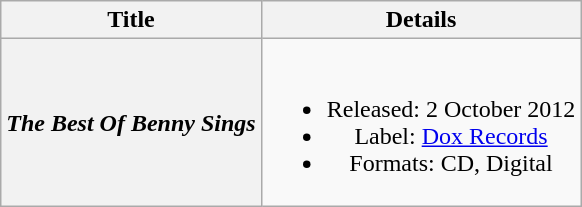<table class="wikitable plainrowheaders" style="text-align:center;">
<tr>
<th>Title</th>
<th>Details</th>
</tr>
<tr>
<th scope="row"><em>The Best Of Benny Sings</em></th>
<td><br><ul><li>Released: 2 October 2012</li><li>Label: <a href='#'>Dox Records</a></li><li>Formats: CD, Digital</li></ul></td>
</tr>
</table>
